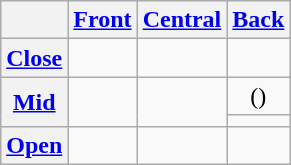<table class="wikitable" style="text-align: center;">
<tr>
<th></th>
<th><a href='#'>Front</a></th>
<th><a href='#'>Central</a></th>
<th><a href='#'>Back</a></th>
</tr>
<tr>
<th><a href='#'>Close</a></th>
<td> </td>
<td></td>
<td> </td>
</tr>
<tr>
<th rowspan="2"><a href='#'>Mid</a></th>
<td rowspan="2"> </td>
<td rowspan="2"></td>
<td>() </td>
</tr>
<tr>
<td></td>
</tr>
<tr>
<th><a href='#'>Open</a></th>
<td></td>
<td></td>
<td></td>
</tr>
</table>
